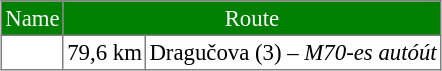<table border=1 cellpadding=2 style="margin-left:1em; margin-bottom: 1em; color: black; border-collapse: collapse; font-size: 95%;">
<tr align="center" bgcolor=green style="color: white;">
<td>Name</td>
<td colspan=2>Route</td>
</tr>
<tr>
<td></td>
<td align="right">79,6 km</td>
<td> Dragučova  (3) –   <em>M70-es autóút</em></td>
</tr>
</table>
